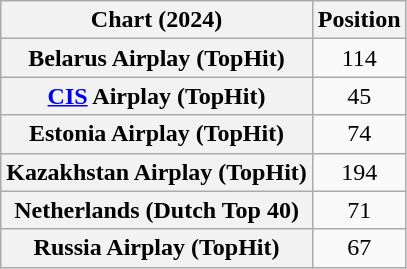<table class="wikitable plainrowheaders sortable" style="text-align:center">
<tr>
<th scope="col">Chart (2024)</th>
<th scope="col">Position</th>
</tr>
<tr>
<th scope="row">Belarus Airplay (TopHit)</th>
<td>114</td>
</tr>
<tr>
<th scope="row"><a href='#'>CIS</a> Airplay (TopHit)</th>
<td>45</td>
</tr>
<tr>
<th scope="row">Estonia Airplay (TopHit)</th>
<td>74</td>
</tr>
<tr>
<th scope="row">Kazakhstan Airplay (TopHit)</th>
<td>194</td>
</tr>
<tr>
<th scope="row">Netherlands (Dutch Top 40)</th>
<td>71</td>
</tr>
<tr>
<th scope="row">Russia Airplay (TopHit)</th>
<td>67</td>
</tr>
</table>
